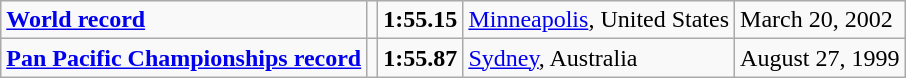<table class="wikitable">
<tr>
<td><strong><a href='#'>World record</a></strong></td>
<td></td>
<td><strong>1:55.15</strong></td>
<td><a href='#'>Minneapolis</a>, United States</td>
<td>March 20, 2002</td>
</tr>
<tr>
<td><strong><a href='#'>Pan Pacific Championships record</a></strong></td>
<td></td>
<td><strong>1:55.87</strong></td>
<td><a href='#'>Sydney</a>, Australia</td>
<td>August 27, 1999</td>
</tr>
</table>
